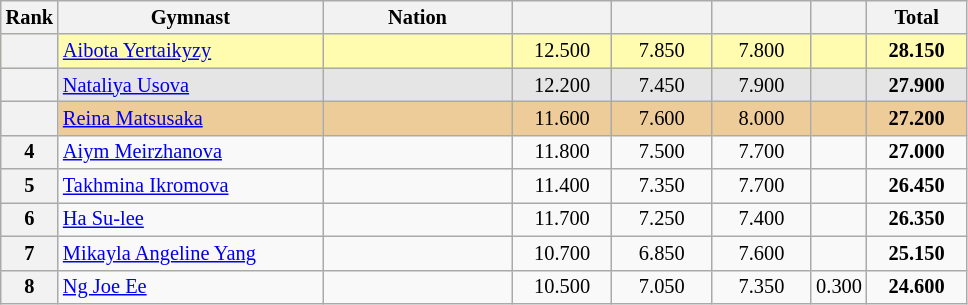<table class="wikitable sortable" style="text-align:center; font-size:85%">
<tr>
<th scope="col" style="width:20px;">Rank</th>
<th ! scope="col" style="width:170px;">Gymnast</th>
<th ! scope="col" style="width:120px;">Nation</th>
<th ! scope="col" style="width:60px;"></th>
<th ! scope="col" style="width:60px;"></th>
<th ! scope="col" style="width:60px;"></th>
<th ! scope="col" style="width:30px;"></th>
<th ! scope="col" style="width:60px;">Total</th>
</tr>
<tr bgcolor=fffcaf>
<th scope=row></th>
<td align=left><a href='#'>Aibota Yertaikyzy</a></td>
<td align=left></td>
<td>12.500</td>
<td>7.850</td>
<td>7.800</td>
<td></td>
<td><strong>28.150</strong></td>
</tr>
<tr bgcolor=e5e5e5>
<th scope=row></th>
<td align=left><a href='#'>Nataliya Usova</a></td>
<td align=left></td>
<td>12.200</td>
<td>7.450</td>
<td>7.900</td>
<td></td>
<td><strong>27.900</strong></td>
</tr>
<tr bgcolor=eecc99>
<th scope=row></th>
<td align=left><a href='#'>Reina Matsusaka</a></td>
<td align=left></td>
<td>11.600</td>
<td>7.600</td>
<td>8.000</td>
<td></td>
<td><strong>27.200</strong></td>
</tr>
<tr>
<th scope=row>4</th>
<td align=left><a href='#'>Aiym Meirzhanova</a></td>
<td align=left></td>
<td>11.800</td>
<td>7.500</td>
<td>7.700</td>
<td></td>
<td><strong>27.000</strong></td>
</tr>
<tr>
<th scope=row>5</th>
<td align=left><a href='#'>Takhmina Ikromova</a></td>
<td align=left></td>
<td>11.400</td>
<td>7.350</td>
<td>7.700</td>
<td></td>
<td><strong>26.450</strong></td>
</tr>
<tr>
<th scope=row>6</th>
<td align=left><a href='#'>Ha Su-lee</a></td>
<td align=left></td>
<td>11.700</td>
<td>7.250</td>
<td>7.400</td>
<td></td>
<td><strong>26.350</strong></td>
</tr>
<tr>
<th scope=row>7</th>
<td align=left><a href='#'>Mikayla Angeline Yang</a></td>
<td align=left></td>
<td>10.700</td>
<td>6.850</td>
<td>7.600</td>
<td></td>
<td><strong>25.150</strong></td>
</tr>
<tr>
<th scope=row>8</th>
<td align=left><a href='#'>Ng Joe Ee</a></td>
<td align=left></td>
<td>10.500</td>
<td>7.050</td>
<td>7.350</td>
<td>0.300</td>
<td><strong>24.600</strong></td>
</tr>
</table>
